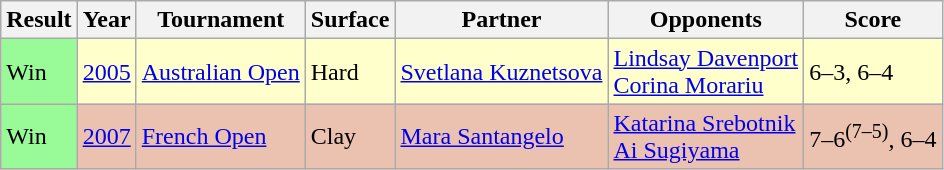<table class="sortable wikitable">
<tr>
<th>Result</th>
<th>Year</th>
<th>Tournament</th>
<th>Surface</th>
<th>Partner</th>
<th>Opponents</th>
<th class="unsortable">Score</th>
</tr>
<tr bgcolor=FFFFCC>
<td bgcolor=98FB98>Win</td>
<td><a href='#'>2005</a></td>
<td><a href='#'>Australian Open</a></td>
<td>Hard</td>
<td> <a href='#'>Svetlana Kuznetsova</a></td>
<td> <a href='#'>Lindsay Davenport</a><br> <a href='#'>Corina Morariu</a></td>
<td>6–3, 6–4</td>
</tr>
<tr bgcolor=EBC2AF>
<td bgcolor=98FB98>Win</td>
<td><a href='#'>2007</a></td>
<td><a href='#'>French Open</a></td>
<td>Clay</td>
<td> <a href='#'>Mara Santangelo</a></td>
<td> <a href='#'>Katarina Srebotnik</a><br> <a href='#'>Ai Sugiyama</a></td>
<td>7–6<sup>(7–5)</sup>, 6–4</td>
</tr>
</table>
